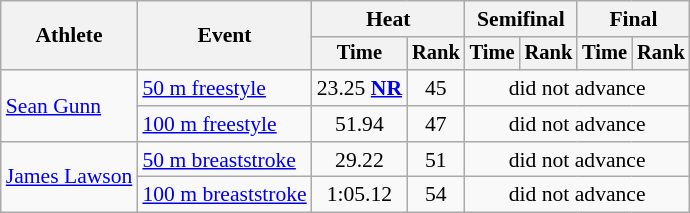<table class=wikitable style=font-size:90%>
<tr>
<th rowspan=2>Athlete</th>
<th rowspan=2>Event</th>
<th colspan=2>Heat</th>
<th colspan=2>Semifinal</th>
<th colspan=2>Final</th>
</tr>
<tr style=font-size:95%>
<th>Time</th>
<th>Rank</th>
<th>Time</th>
<th>Rank</th>
<th>Time</th>
<th>Rank</th>
</tr>
<tr align=center>
<td align=left rowspan=2><a href='#'>Sean Gunn</a></td>
<td align=left><a href='#'>50 m freestyle</a></td>
<td>23.25 <strong><a href='#'>NR</a></strong></td>
<td>45</td>
<td colspan=4>did not advance</td>
</tr>
<tr align=center>
<td align=left><a href='#'>100 m freestyle</a></td>
<td>51.94</td>
<td>47</td>
<td colspan=4>did not advance</td>
</tr>
<tr align=center>
<td align=left rowspan=2><a href='#'>James Lawson</a></td>
<td align=left><a href='#'>50 m breaststroke</a></td>
<td>29.22</td>
<td>51</td>
<td colspan=4>did not advance</td>
</tr>
<tr align=center>
<td align=left><a href='#'>100 m breaststroke</a></td>
<td>1:05.12</td>
<td>54</td>
<td colspan=4>did not advance</td>
</tr>
</table>
